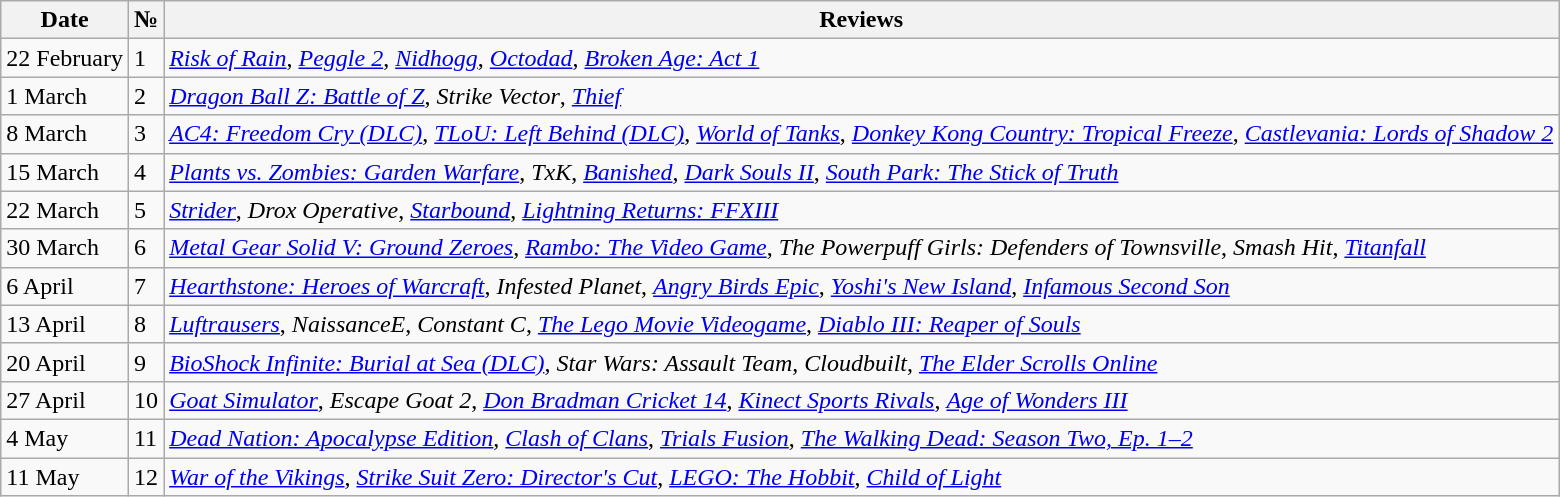<table class="wikitable sortable mw-collapsible mw-collapsed">
<tr>
<th>Date</th>
<th>№</th>
<th>Reviews</th>
</tr>
<tr>
<td>22 February</td>
<td>1</td>
<td><em><a href='#'>Risk of Rain</a></em>, <em><a href='#'>Peggle 2</a></em>, <em><a href='#'>Nidhogg</a></em>, <em><a href='#'>Octodad</a></em>, <em><a href='#'>Broken Age: Act 1</a></em></td>
</tr>
<tr>
<td>1 March</td>
<td>2</td>
<td><em><a href='#'>Dragon Ball Z: Battle of Z</a></em>, <em>Strike Vector</em>, <em><a href='#'>Thief</a></em></td>
</tr>
<tr>
<td>8 March</td>
<td>3</td>
<td><em><a href='#'>AC4: Freedom Cry (DLC)</a></em>, <em><a href='#'>TLoU: Left Behind (DLC)</a></em>, <em><a href='#'>World of Tanks</a></em>, <em><a href='#'>Donkey Kong Country: Tropical Freeze</a></em>, <em><a href='#'>Castlevania: Lords of Shadow 2</a></em></td>
</tr>
<tr>
<td>15 March</td>
<td>4</td>
<td><em><a href='#'>Plants vs. Zombies: Garden Warfare</a></em>, <em>TxK</em>, <em><a href='#'>Banished</a></em>, <em><a href='#'>Dark Souls II</a></em>, <em><a href='#'>South Park: The Stick of Truth</a></em></td>
</tr>
<tr>
<td>22 March</td>
<td>5</td>
<td><em><a href='#'>Strider</a></em>, <em>Drox Operative</em>, <em><a href='#'>Starbound</a></em>, <em><a href='#'>Lightning Returns: FFXIII</a></em></td>
</tr>
<tr>
<td>30 March</td>
<td>6</td>
<td><em><a href='#'>Metal Gear Solid V: Ground Zeroes</a></em>, <em><a href='#'>Rambo: The Video Game</a></em>, <em>The Powerpuff Girls: Defenders of Townsville</em>, <em>Smash Hit</em>, <em><a href='#'>Titanfall</a></em></td>
</tr>
<tr>
<td>6 April</td>
<td>7</td>
<td><em><a href='#'>Hearthstone: Heroes of Warcraft</a></em>, <em>Infested Planet</em>, <em><a href='#'>Angry Birds Epic</a></em>, <em><a href='#'>Yoshi's New Island</a></em>, <em><a href='#'>Infamous Second Son</a></em></td>
</tr>
<tr>
<td>13 April</td>
<td>8</td>
<td><em><a href='#'>Luftrausers</a></em>, <em>NaissanceE</em>, <em>Constant C</em>, <em><a href='#'>The Lego Movie Videogame</a></em>, <em><a href='#'>Diablo III: Reaper of Souls</a></em></td>
</tr>
<tr>
<td>20 April</td>
<td>9</td>
<td><em><a href='#'>BioShock Infinite: Burial at Sea (DLC)</a></em>, <em>Star Wars: Assault Team</em>, <em>Cloudbuilt</em>, <em><a href='#'>The Elder Scrolls Online</a></em></td>
</tr>
<tr>
<td>27 April</td>
<td>10</td>
<td><em><a href='#'>Goat Simulator</a></em>, <em>Escape Goat 2</em>, <em><a href='#'>Don Bradman Cricket 14</a></em>, <em><a href='#'>Kinect Sports Rivals</a></em>, <em><a href='#'>Age of Wonders III</a></em></td>
</tr>
<tr>
<td>4 May</td>
<td>11</td>
<td><em><a href='#'>Dead Nation: Apocalypse Edition</a></em>, <em><a href='#'>Clash of Clans</a></em>, <em><a href='#'>Trials Fusion</a></em>, <em><a href='#'>The Walking Dead: Season Two, Ep. 1–2</a></em></td>
</tr>
<tr>
<td>11 May</td>
<td>12</td>
<td><em><a href='#'>War of the Vikings</a></em>, <em><a href='#'>Strike Suit Zero: Director's Cut</a></em>, <em><a href='#'>LEGO: The Hobbit</a></em>, <em><a href='#'>Child of Light</a></em></td>
</tr>
</table>
